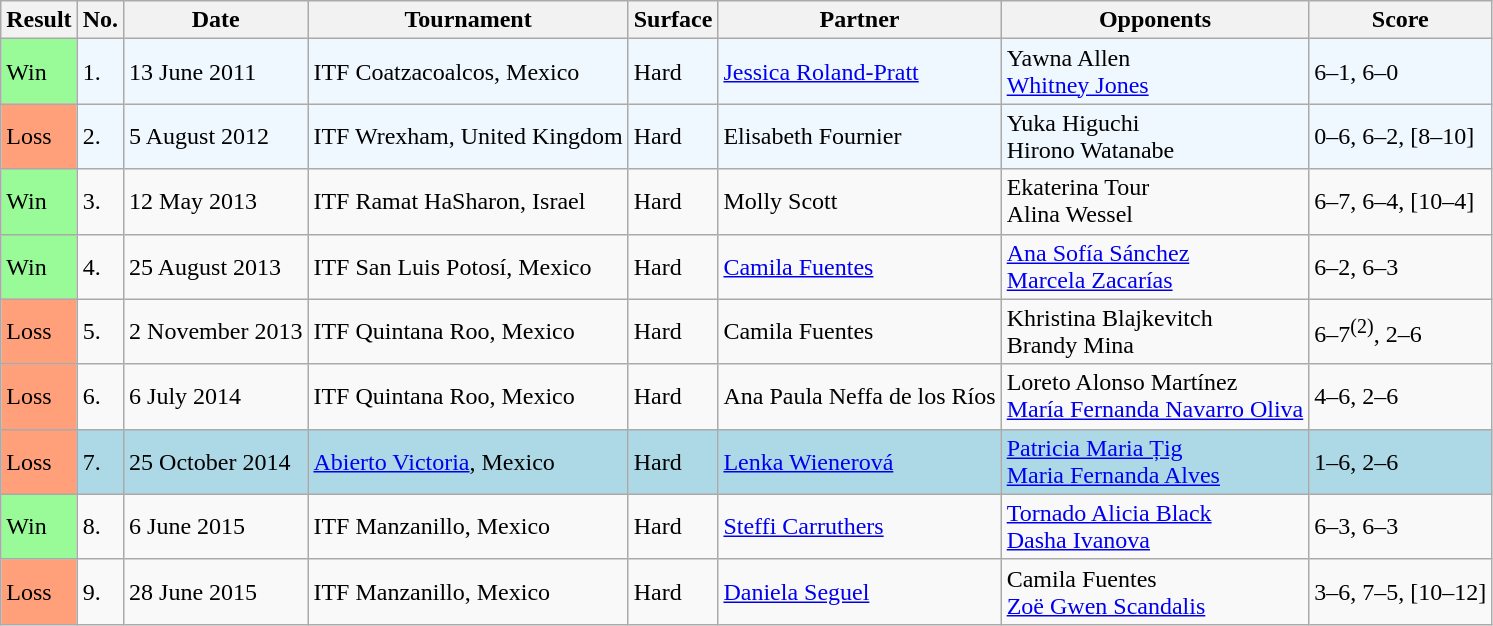<table class="sortable wikitable">
<tr>
<th>Result</th>
<th>No.</th>
<th>Date</th>
<th>Tournament</th>
<th>Surface</th>
<th>Partner</th>
<th>Opponents</th>
<th class="unsortable">Score</th>
</tr>
<tr style="background:#f0f8ff;">
<td style="background:#98fb98;">Win</td>
<td>1.</td>
<td>13 June 2011</td>
<td>ITF Coatzacoalcos, Mexico</td>
<td>Hard</td>
<td> <a href='#'>Jessica Roland-Pratt</a></td>
<td> Yawna Allen <br>  <a href='#'>Whitney Jones</a></td>
<td>6–1, 6–0</td>
</tr>
<tr style="background:#f0f8ff;">
<td style="background:#ffa07a;">Loss</td>
<td>2.</td>
<td>5 August 2012</td>
<td>ITF Wrexham, United Kingdom</td>
<td>Hard</td>
<td> Elisabeth Fournier</td>
<td> Yuka Higuchi <br>  Hirono Watanabe</td>
<td>0–6, 6–2, [8–10]</td>
</tr>
<tr>
<td style="background:#98fb98;">Win</td>
<td>3.</td>
<td>12 May 2013</td>
<td>ITF Ramat HaSharon, Israel</td>
<td>Hard</td>
<td> Molly Scott</td>
<td> Ekaterina Tour <br>  Alina Wessel</td>
<td>6–7, 6–4, [10–4]</td>
</tr>
<tr>
<td style="background:#98fb98;">Win</td>
<td>4.</td>
<td>25 August 2013</td>
<td>ITF San Luis Potosí, Mexico</td>
<td>Hard</td>
<td> <a href='#'>Camila Fuentes</a></td>
<td> <a href='#'>Ana Sofía Sánchez</a> <br>  <a href='#'>Marcela Zacarías</a></td>
<td>6–2, 6–3</td>
</tr>
<tr>
<td style="background:#ffa07a;">Loss</td>
<td>5.</td>
<td>2 November 2013</td>
<td>ITF Quintana Roo, Mexico</td>
<td>Hard</td>
<td> Camila Fuentes</td>
<td> Khristina Blajkevitch <br>  Brandy Mina</td>
<td>6–7<sup>(2)</sup>, 2–6</td>
</tr>
<tr>
<td style="background:#ffa07a;">Loss</td>
<td>6.</td>
<td>6 July 2014</td>
<td>ITF Quintana Roo, Mexico</td>
<td>Hard</td>
<td> Ana Paula Neffa de los Ríos</td>
<td> Loreto Alonso Martínez <br>  <a href='#'>María Fernanda Navarro Oliva</a></td>
<td>4–6, 2–6</td>
</tr>
<tr style="background:lightblue;">
<td style="background:#ffa07a;">Loss</td>
<td>7.</td>
<td>25 October 2014</td>
<td><a href='#'>Abierto Victoria</a>, Mexico</td>
<td>Hard</td>
<td> <a href='#'>Lenka Wienerová</a></td>
<td> <a href='#'>Patricia Maria Țig</a> <br>  <a href='#'>Maria Fernanda Alves</a></td>
<td>1–6, 2–6</td>
</tr>
<tr>
<td style="background:#98fb98;">Win</td>
<td>8.</td>
<td>6 June 2015</td>
<td>ITF Manzanillo, Mexico</td>
<td>Hard</td>
<td> <a href='#'>Steffi Carruthers</a></td>
<td> <a href='#'>Tornado Alicia Black</a> <br>  <a href='#'>Dasha Ivanova</a></td>
<td>6–3, 6–3</td>
</tr>
<tr>
<td style="background:#ffa07a;">Loss</td>
<td>9.</td>
<td>28 June 2015</td>
<td>ITF Manzanillo, Mexico</td>
<td>Hard</td>
<td> <a href='#'>Daniela Seguel</a></td>
<td> Camila Fuentes <br>  <a href='#'>Zoë Gwen Scandalis</a></td>
<td>3–6, 7–5, [10–12]</td>
</tr>
</table>
